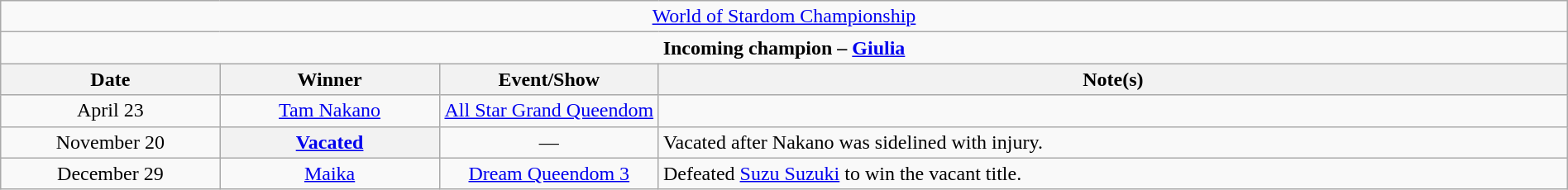<table class="wikitable" style="text-align:center; width:100%;">
<tr>
<td colspan="5" style="text-align: center;"><a href='#'>World of Stardom Championship</a></td>
</tr>
<tr>
<td colspan="5" style="text-align: center;"><strong>Incoming champion – <a href='#'>Giulia</a></strong></td>
</tr>
<tr>
<th width=14%>Date</th>
<th width=14%>Winner</th>
<th width=14%>Event/Show</th>
<th width=58%>Note(s)</th>
</tr>
<tr>
<td>April 23</td>
<td><a href='#'>Tam Nakano</a></td>
<td><a href='#'>All Star Grand Queendom</a></td>
<td></td>
</tr>
<tr>
<td>November 20</td>
<th><a href='#'>Vacated</a></th>
<td>—</td>
<td align=left>Vacated after Nakano was sidelined with injury.</td>
</tr>
<tr>
<td>December 29</td>
<td><a href='#'>Maika</a></td>
<td><a href='#'>Dream Queendom 3</a></td>
<td align=left>Defeated <a href='#'>Suzu Suzuki</a> to win the vacant title.</td>
</tr>
</table>
